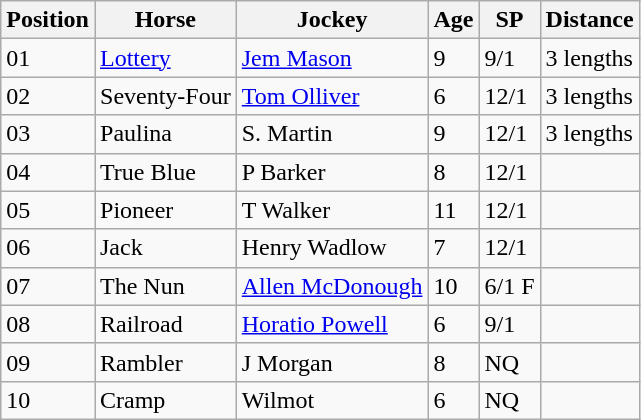<table class="wikitable sortable">
<tr>
<th><strong>Position</strong></th>
<th><strong>Horse</strong></th>
<th><strong>Jockey</strong></th>
<th><strong>Age</strong></th>
<th><strong>SP</strong></th>
<th>Distance</th>
</tr>
<tr>
<td>01</td>
<td><a href='#'>Lottery</a></td>
<td><a href='#'>Jem Mason</a></td>
<td>9</td>
<td>9/1</td>
<td>3 lengths</td>
</tr>
<tr>
<td>02</td>
<td>Seventy-Four</td>
<td><a href='#'>Tom Olliver</a></td>
<td>6</td>
<td>12/1</td>
<td>3 lengths</td>
</tr>
<tr>
<td>03</td>
<td>Paulina</td>
<td>S. Martin</td>
<td>9</td>
<td>12/1</td>
<td>3 lengths</td>
</tr>
<tr>
<td>04</td>
<td>True Blue</td>
<td>P Barker</td>
<td>8</td>
<td>12/1</td>
<td></td>
</tr>
<tr>
<td>05</td>
<td>Pioneer</td>
<td>T Walker</td>
<td>11</td>
<td>12/1</td>
<td></td>
</tr>
<tr>
<td>06</td>
<td>Jack</td>
<td>Henry Wadlow</td>
<td>7</td>
<td>12/1</td>
<td></td>
</tr>
<tr>
<td>07</td>
<td>The Nun</td>
<td><a href='#'>Allen McDonough</a></td>
<td>10</td>
<td>6/1 F</td>
<td></td>
</tr>
<tr>
<td>08</td>
<td>Railroad</td>
<td><a href='#'>Horatio Powell</a></td>
<td>6</td>
<td>9/1</td>
<td></td>
</tr>
<tr>
<td>09</td>
<td>Rambler</td>
<td>J Morgan</td>
<td>8</td>
<td>NQ</td>
<td></td>
</tr>
<tr>
<td>10</td>
<td>Cramp</td>
<td>Wilmot</td>
<td>6</td>
<td>NQ</td>
<td></td>
</tr>
</table>
